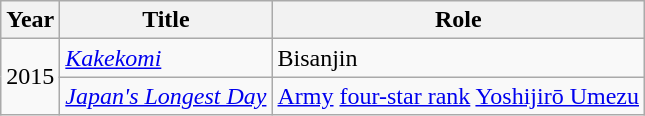<table class="wikitable">
<tr>
<th>Year</th>
<th>Title</th>
<th>Role</th>
</tr>
<tr>
<td rowspan="2">2015</td>
<td><em><a href='#'>Kakekomi</a></em></td>
<td>Bisanjin</td>
</tr>
<tr>
<td><em><a href='#'>Japan's Longest Day</a></em></td>
<td><a href='#'>Army</a> <a href='#'>four-star rank</a> <a href='#'>Yoshijirō Umezu</a></td>
</tr>
</table>
